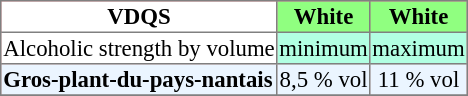<table bgcolor="#FF8080 cellpadding="3" cellspacing="0" border="1" style="margin:1em auto; font-size: 95%; border: gray solid 1px; border-collapse: collapse;">
<tr bgcolor="#FF8080">
<td bgcolor="#FFFFFF" align="center"><strong>VDQS</strong></td>
<td bgcolor="#90FF80" align="center"><strong>White</strong></td>
<td bgcolor="#90FF80" align="center"><strong>White</strong></td>
</tr>
<tr bgcolor="#FFB2B2">
<td bgcolor="#FFFFFF" align="center">Alcoholic strength by volume</td>
<td bgcolor="#B2FFE2" align="center">minimum</td>
<td bgcolor="#B2FFE2" align="center">maximum</td>
</tr>
<tr bgcolor="#EBF5FF">
<td><strong>Gros-plant-du-pays-nantais</strong></td>
<td align="center">8,5 % vol</td>
<td align="center">11 % vol</td>
</tr>
<tr bgcolor="#EBF5FF">
</tr>
</table>
